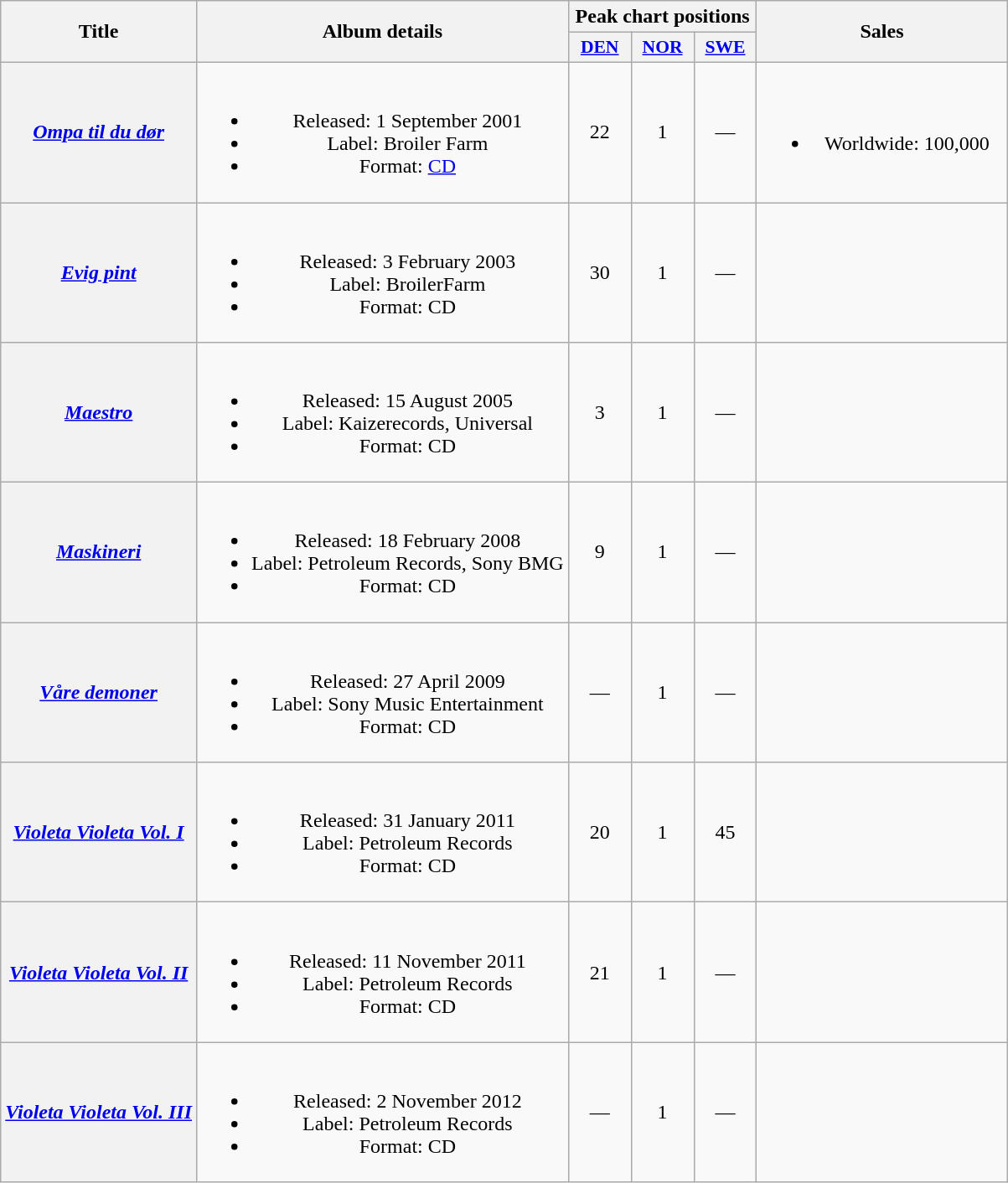<table class="wikitable plainrowheaders" style="text-align:center;" border="1">
<tr>
<th scope="col" rowspan="2">Title</th>
<th scope="col" rowspan="2">Album details</th>
<th scope="col" colspan="3">Peak chart positions</th>
<th scope="col" rowspan="2" style="width:12em;">Sales</th>
</tr>
<tr>
<th scope="col" style="width:3em;font-size:90%;"><a href='#'>DEN</a><br></th>
<th scope="col" style="width:3em;font-size:90%;"><a href='#'>NOR</a><br></th>
<th scope="col" style="width:3em;font-size:90%;"><a href='#'>SWE</a><br></th>
</tr>
<tr>
<th scope="row"><em><a href='#'>Ompa til du dør</a></em></th>
<td><br><ul><li>Released: 1 September 2001</li><li>Label: Broiler Farm</li><li>Format: <a href='#'>CD</a></li></ul></td>
<td>22</td>
<td>1</td>
<td>—</td>
<td><br><ul><li>Worldwide: 100,000</li></ul></td>
</tr>
<tr>
<th scope="row"><em><a href='#'>Evig pint</a></em></th>
<td><br><ul><li>Released: 3 February 2003</li><li>Label: BroilerFarm</li><li>Format: CD</li></ul></td>
<td>30</td>
<td>1</td>
<td>—</td>
<td></td>
</tr>
<tr>
<th scope="row"><em><a href='#'>Maestro</a></em></th>
<td><br><ul><li>Released: 15 August 2005</li><li>Label: Kaizerecords, Universal</li><li>Format: CD</li></ul></td>
<td>3</td>
<td>1</td>
<td>—</td>
<td></td>
</tr>
<tr>
<th scope="row"><em><a href='#'>Maskineri</a></em></th>
<td><br><ul><li>Released: 18 February 2008</li><li>Label: Petroleum Records, Sony BMG</li><li>Format: CD</li></ul></td>
<td>9</td>
<td>1</td>
<td>—</td>
<td></td>
</tr>
<tr>
<th scope="row"><em><a href='#'>Våre demoner</a></em></th>
<td><br><ul><li>Released: 27 April 2009</li><li>Label: Sony Music Entertainment</li><li>Format: CD</li></ul></td>
<td>—</td>
<td>1</td>
<td>—</td>
<td></td>
</tr>
<tr>
<th scope="row"><em><a href='#'>Violeta Violeta Vol. I</a></em></th>
<td><br><ul><li>Released: 31 January 2011</li><li>Label: Petroleum Records</li><li>Format: CD</li></ul></td>
<td>20</td>
<td>1</td>
<td>45</td>
<td></td>
</tr>
<tr>
<th scope="row"><em><a href='#'>Violeta Violeta Vol. II</a></em></th>
<td><br><ul><li>Released: 11 November 2011</li><li>Label: Petroleum Records</li><li>Format: CD</li></ul></td>
<td>21</td>
<td>1</td>
<td>—</td>
<td></td>
</tr>
<tr>
<th scope="row"><em><a href='#'>Violeta Violeta Vol. III</a></em></th>
<td><br><ul><li>Released: 2 November 2012</li><li>Label: Petroleum Records</li><li>Format: CD</li></ul></td>
<td>—</td>
<td>1</td>
<td>—</td>
<td></td>
</tr>
</table>
